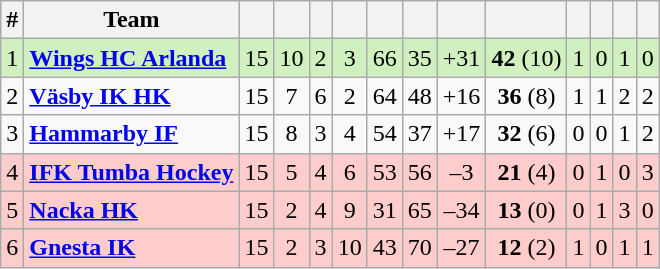<table class="wikitable sortable">
<tr>
<th>#</th>
<th>Team</th>
<th></th>
<th></th>
<th></th>
<th></th>
<th></th>
<th></th>
<th></th>
<th></th>
<th></th>
<th></th>
<th></th>
<th></th>
</tr>
<tr style="background: #D0F0C0;">
<td>1</td>
<td><strong><a href='#'>Wings HC Arlanda</a></strong></td>
<td style="text-align: center;">15</td>
<td style="text-align: center;">10</td>
<td style="text-align: center;">2</td>
<td style="text-align: center;">3</td>
<td style="text-align: center;">66</td>
<td style="text-align: center;">35</td>
<td style="text-align: center;">+31</td>
<td style="text-align: center;"><strong>42</strong> (10)</td>
<td style="text-align: center;">1</td>
<td style="text-align: center;">0</td>
<td style="text-align: center;">1</td>
<td style="text-align: center;">0</td>
</tr>
<tr>
<td>2</td>
<td><strong><a href='#'>Väsby IK HK</a></strong></td>
<td style="text-align: center;">15</td>
<td style="text-align: center;">7</td>
<td style="text-align: center;">6</td>
<td style="text-align: center;">2</td>
<td style="text-align: center;">64</td>
<td style="text-align: center;">48</td>
<td style="text-align: center;">+16</td>
<td style="text-align: center;"><strong>36</strong> (8)</td>
<td style="text-align: center;">1</td>
<td style="text-align: center;">1</td>
<td style="text-align: center;">2</td>
<td style="text-align: center;">2</td>
</tr>
<tr>
<td>3</td>
<td><strong><a href='#'>Hammarby IF</a></strong></td>
<td style="text-align: center;">15</td>
<td style="text-align: center;">8</td>
<td style="text-align: center;">3</td>
<td style="text-align: center;">4</td>
<td style="text-align: center;">54</td>
<td style="text-align: center;">37</td>
<td style="text-align: center;">+17</td>
<td style="text-align: center;"><strong>32</strong> (6)</td>
<td style="text-align: center;">0</td>
<td style="text-align: center;">0</td>
<td style="text-align: center;">1</td>
<td style="text-align: center;">2</td>
</tr>
<tr style="background: #FFCCCC;">
<td>4</td>
<td><strong><a href='#'>IFK Tumba Hockey</a></strong></td>
<td style="text-align: center;">15</td>
<td style="text-align: center;">5</td>
<td style="text-align: center;">4</td>
<td style="text-align: center;">6</td>
<td style="text-align: center;">53</td>
<td style="text-align: center;">56</td>
<td style="text-align: center;">–3</td>
<td style="text-align: center;"><strong>21</strong> (4)</td>
<td style="text-align: center;">0</td>
<td style="text-align: center;">1</td>
<td style="text-align: center;">0</td>
<td style="text-align: center;">3</td>
</tr>
<tr style="background: #FFCCCC;">
<td>5</td>
<td><strong><a href='#'>Nacka HK</a></strong></td>
<td style="text-align: center;">15</td>
<td style="text-align: center;">2</td>
<td style="text-align: center;">4</td>
<td style="text-align: center;">9</td>
<td style="text-align: center;">31</td>
<td style="text-align: center;">65</td>
<td style="text-align: center;">–34</td>
<td style="text-align: center;"><strong>13</strong> (0)</td>
<td style="text-align: center;">0</td>
<td style="text-align: center;">1</td>
<td style="text-align: center;">3</td>
<td style="text-align: center;">0</td>
</tr>
<tr style="background: #FFCCCC;">
<td>6</td>
<td><strong><a href='#'>Gnesta IK</a></strong></td>
<td style="text-align: center;">15</td>
<td style="text-align: center;">2</td>
<td style="text-align: center;">3</td>
<td style="text-align: center;">10</td>
<td style="text-align: center;">43</td>
<td style="text-align: center;">70</td>
<td style="text-align: center;">–27</td>
<td style="text-align: center;"><strong>12</strong> (2)</td>
<td style="text-align: center;">1</td>
<td style="text-align: center;">0</td>
<td style="text-align: center;">1</td>
<td style="text-align: center;">1</td>
</tr>
</table>
